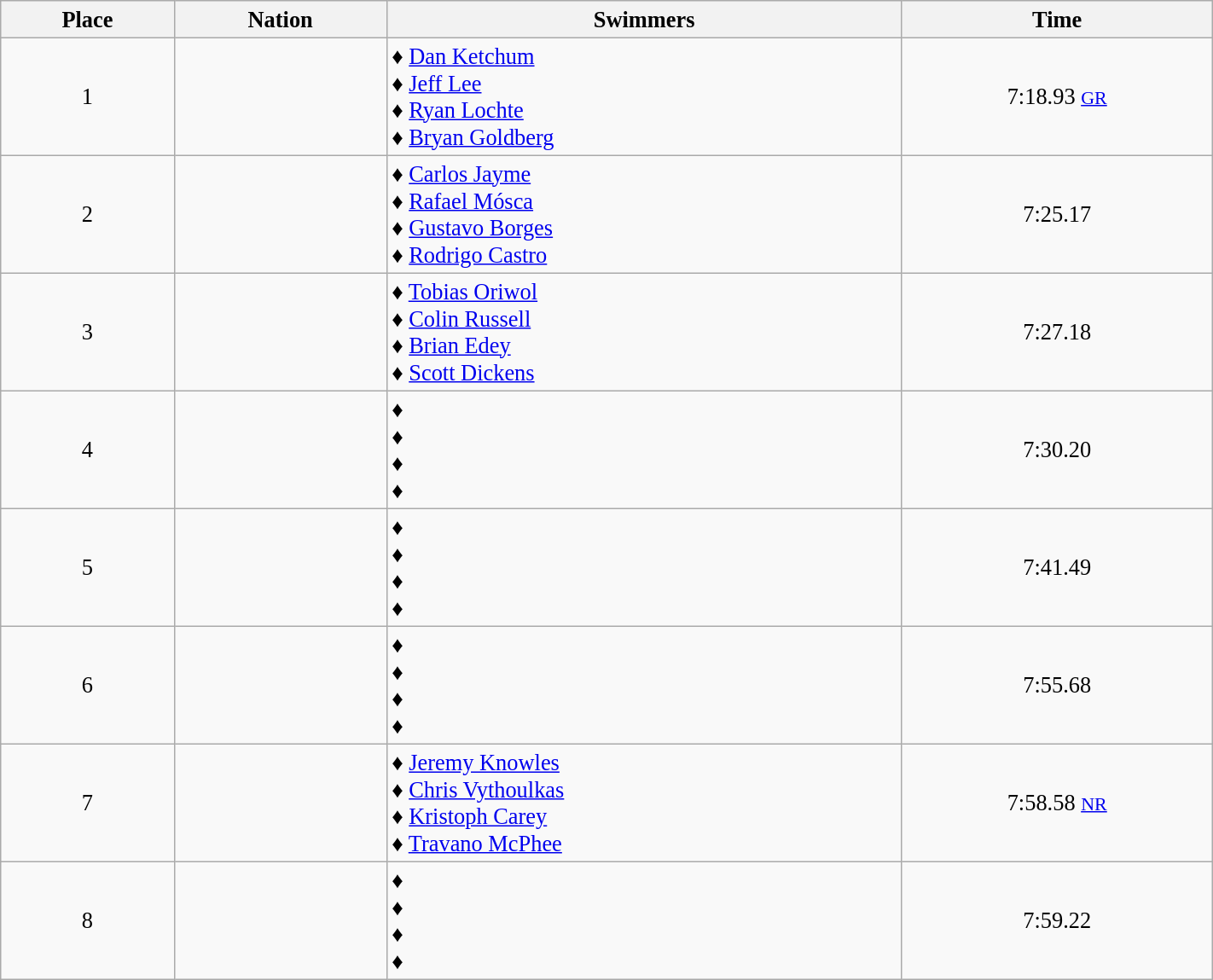<table class="wikitable" style=" text-align:center; font-size:110%;" width="75%">
<tr>
<th>Place</th>
<th>Nation</th>
<th>Swimmers</th>
<th>Time</th>
</tr>
<tr>
<td>1</td>
<td align="left"></td>
<td align="left">♦ <a href='#'>Dan Ketchum</a><br>♦ <a href='#'>Jeff Lee</a><br>♦ <a href='#'>Ryan Lochte</a><br>♦ <a href='#'>Bryan Goldberg</a></td>
<td>7:18.93 <small><a href='#'>GR</a></small></td>
</tr>
<tr>
<td>2</td>
<td align="left"></td>
<td align="left">♦ <a href='#'>Carlos Jayme</a><br>♦ <a href='#'>Rafael Mósca</a><br>♦ <a href='#'>Gustavo Borges</a><br>♦ <a href='#'>Rodrigo Castro</a></td>
<td>7:25.17</td>
</tr>
<tr>
<td>3</td>
<td align="left"></td>
<td align="left">♦ <a href='#'>Tobias Oriwol</a><br>♦ <a href='#'>Colin Russell</a><br>♦ <a href='#'>Brian Edey</a><br>♦ <a href='#'>Scott Dickens</a></td>
<td>7:27.18</td>
</tr>
<tr>
<td>4</td>
<td align="left"></td>
<td align="left">♦ <br>♦ <br>♦ <br>♦</td>
<td>7:30.20</td>
</tr>
<tr>
<td>5</td>
<td align="left"></td>
<td align="left">♦ <br>♦ <br>♦ <br>♦</td>
<td>7:41.49</td>
</tr>
<tr>
<td>6</td>
<td align="left"></td>
<td align="left">♦ <br>♦ <br>♦ <br>♦</td>
<td>7:55.68</td>
</tr>
<tr>
<td>7</td>
<td align="left"></td>
<td align="left">♦ <a href='#'>Jeremy Knowles</a><br>♦ <a href='#'>Chris Vythoulkas</a><br>♦ <a href='#'>Kristoph Carey</a><br>♦ <a href='#'>Travano McPhee</a></td>
<td>7:58.58 <small><a href='#'>NR</a></small></td>
</tr>
<tr>
<td>8</td>
<td align="left"></td>
<td align="left">♦ <br>♦ <br>♦ <br>♦</td>
<td>7:59.22</td>
</tr>
</table>
